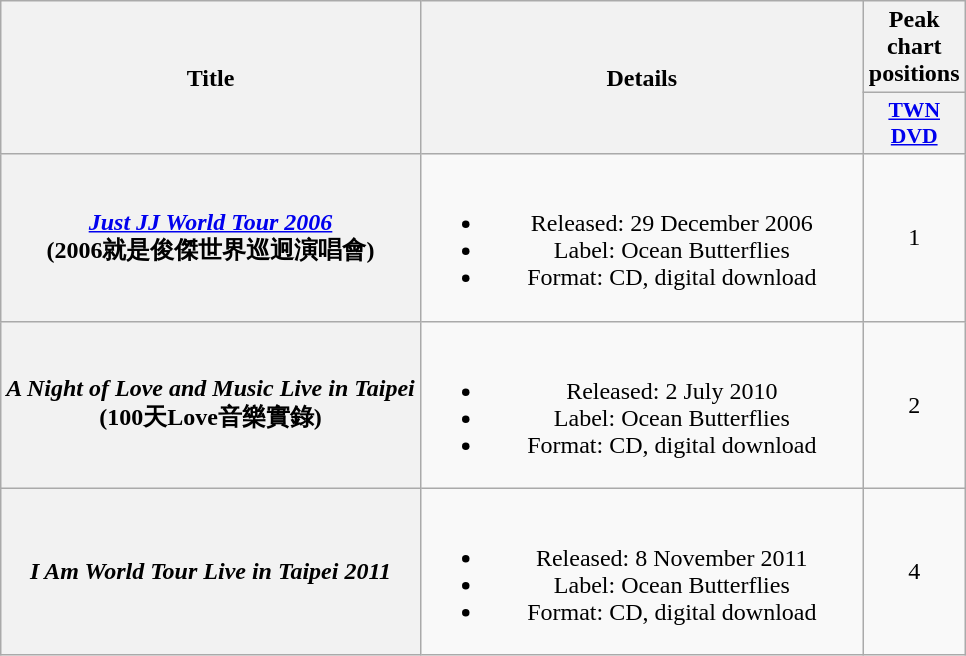<table class="wikitable plainrowheaders" style="text-align:center;">
<tr>
<th rowspan="2" scope="col">Title</th>
<th rowspan="2" scope="col" style="width:18em;">Details</th>
<th>Peak chart positions</th>
</tr>
<tr>
<th scope="col" style="width:3em;font-size:90%;"><a href='#'>TWN DVD</a><br></th>
</tr>
<tr>
<th scope="row"><em><a href='#'>Just JJ World Tour 2006</a></em><br>(2006就是俊傑世界巡迥演唱會)</th>
<td><br><ul><li>Released: 29 December 2006</li><li>Label: Ocean Butterflies</li><li>Format: CD, digital download</li></ul></td>
<td>1</td>
</tr>
<tr>
<th scope="row"><em>A Night of Love and Music Live in Taipei</em><br>(100天Love音樂實錄)</th>
<td><br><ul><li>Released: 2 July 2010</li><li>Label: Ocean Butterflies</li><li>Format: CD, digital download</li></ul></td>
<td>2</td>
</tr>
<tr>
<th scope="row"><em>I Am World Tour Live in Taipei 2011</em></th>
<td><br><ul><li>Released: 8 November 2011</li><li>Label: Ocean Butterflies</li><li>Format: CD, digital download</li></ul></td>
<td>4</td>
</tr>
</table>
